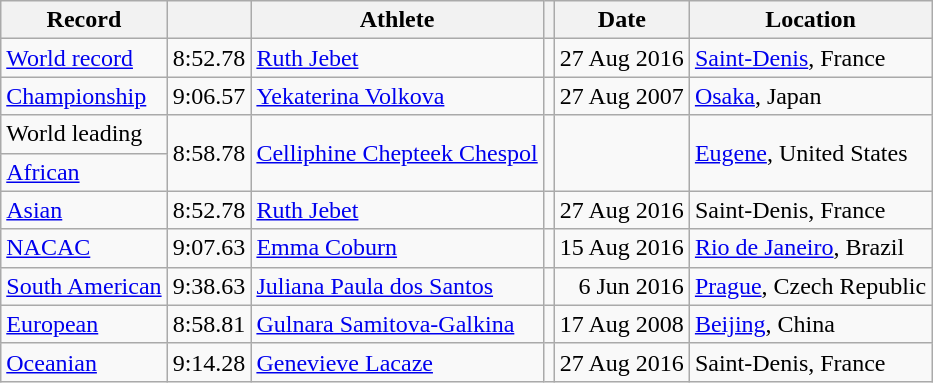<table class="wikitable">
<tr>
<th>Record</th>
<th></th>
<th>Athlete</th>
<th></th>
<th>Date</th>
<th>Location</th>
</tr>
<tr>
<td><a href='#'>World record</a></td>
<td>8:52.78</td>
<td><a href='#'>Ruth Jebet</a></td>
<td></td>
<td>27 Aug 2016</td>
<td><a href='#'>Saint-Denis</a>, France</td>
</tr>
<tr>
<td><a href='#'>Championship</a></td>
<td>9:06.57</td>
<td><a href='#'>Yekaterina Volkova</a></td>
<td></td>
<td align=right>27 Aug 2007</td>
<td><a href='#'>Osaka</a>, Japan</td>
</tr>
<tr>
<td>World leading</td>
<td rowspan=2>8:58.78</td>
<td rowspan=2><a href='#'>Celliphine Chepteek Chespol</a></td>
<td rowspan=2></td>
<td rowspan=2 align=right></td>
<td rowspan=2><a href='#'>Eugene</a>, United States</td>
</tr>
<tr>
<td><a href='#'>African</a></td>
</tr>
<tr>
<td><a href='#'>Asian</a></td>
<td>8:52.78</td>
<td><a href='#'>Ruth Jebet</a></td>
<td></td>
<td align=right>27 Aug 2016</td>
<td>Saint-Denis, France</td>
</tr>
<tr>
<td><a href='#'>NACAC</a></td>
<td>9:07.63</td>
<td><a href='#'>Emma Coburn</a></td>
<td></td>
<td align=right>15 Aug 2016</td>
<td><a href='#'>Rio de Janeiro</a>, Brazil</td>
</tr>
<tr>
<td><a href='#'>South American</a></td>
<td>9:38.63</td>
<td><a href='#'>Juliana Paula dos Santos</a></td>
<td></td>
<td align=right>6 Jun 2016</td>
<td><a href='#'>Prague</a>, Czech Republic</td>
</tr>
<tr>
<td><a href='#'>European</a></td>
<td>8:58.81</td>
<td><a href='#'>Gulnara Samitova-Galkina</a></td>
<td></td>
<td align=right>17 Aug 2008</td>
<td><a href='#'>Beijing</a>, China</td>
</tr>
<tr>
<td><a href='#'>Oceanian</a></td>
<td>9:14.28</td>
<td><a href='#'>Genevieve Lacaze</a></td>
<td></td>
<td align=right>27 Aug 2016</td>
<td>Saint-Denis, France</td>
</tr>
</table>
